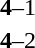<table style="text-align:center">
<tr>
<th width=223></th>
<th width=100></th>
<th width=223></th>
</tr>
<tr>
<td align=right><small><span></span></small> <strong></strong></td>
<td><strong>4</strong>–1</td>
<td align=left> <small><span></span></small></td>
</tr>
<tr>
<td align=right><small><span></span></small> <strong></strong></td>
<td><strong>4</strong>–2</td>
<td align=left> <small><span></span></small></td>
</tr>
</table>
